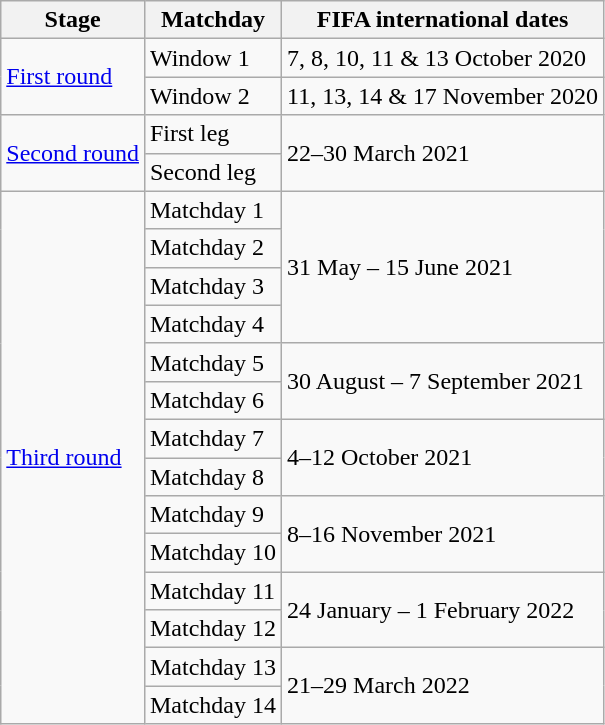<table class="wikitable mw-collapsible mw-collapsed">
<tr>
<th>Stage</th>
<th>Matchday</th>
<th>FIFA international dates</th>
</tr>
<tr>
<td rowspan="2"><a href='#'>First round</a></td>
<td>Window 1</td>
<td>7, 8, 10, 11 & 13 October 2020</td>
</tr>
<tr>
<td>Window 2</td>
<td>11, 13, 14 & 17 November 2020</td>
</tr>
<tr>
<td rowspan="2"><a href='#'>Second round</a></td>
<td>First leg</td>
<td rowspan="2">22–30 March 2021</td>
</tr>
<tr>
<td>Second leg</td>
</tr>
<tr>
<td rowspan="14"><a href='#'>Third round</a></td>
<td>Matchday 1</td>
<td rowspan="4">31 May – 15 June 2021</td>
</tr>
<tr>
<td>Matchday 2</td>
</tr>
<tr>
<td>Matchday 3</td>
</tr>
<tr>
<td>Matchday 4</td>
</tr>
<tr>
<td>Matchday 5</td>
<td rowspan="2">30 August – 7 September 2021</td>
</tr>
<tr>
<td>Matchday 6</td>
</tr>
<tr>
<td>Matchday 7</td>
<td rowspan="2">4–12 October 2021</td>
</tr>
<tr>
<td>Matchday 8</td>
</tr>
<tr>
<td>Matchday 9</td>
<td rowspan="2">8–16 November 2021</td>
</tr>
<tr>
<td>Matchday 10</td>
</tr>
<tr>
<td>Matchday 11</td>
<td rowspan="2">24 January – 1 February 2022</td>
</tr>
<tr>
<td>Matchday 12</td>
</tr>
<tr>
<td>Matchday 13</td>
<td rowspan="2">21–29 March 2022</td>
</tr>
<tr>
<td>Matchday 14</td>
</tr>
</table>
